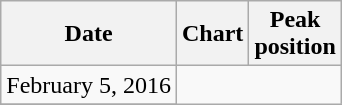<table class="wikitable">
<tr>
<th>Date</th>
<th>Chart</th>
<th>Peak<br>position</th>
</tr>
<tr>
<td rowspan="2">February 5, 2016<br></td>
</tr>
<tr>
</tr>
<tr>
</tr>
</table>
